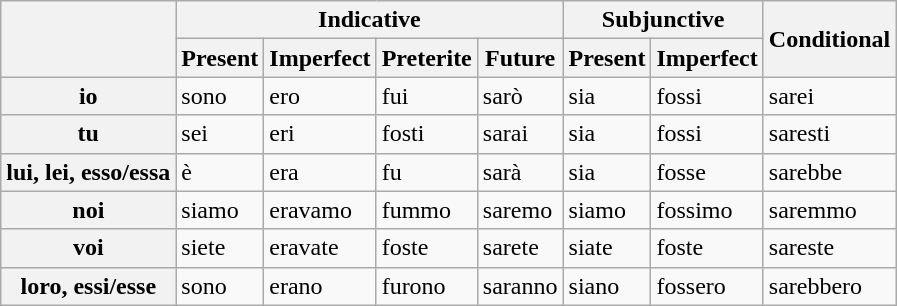<table class="wikitable collapsible autocollapse" border="1">
<tr>
<th rowspan="2"></th>
<th style="text-align: center;" colspan="4">Indicative</th>
<th style="text-align: center;" colspan="2">Subjunctive</th>
<th style="text-align: center;" rowspan="2">Conditional</th>
</tr>
<tr>
<th>Present</th>
<th>Imperfect</th>
<th>Preterite</th>
<th>Future</th>
<th>Present</th>
<th>Imperfect</th>
</tr>
<tr>
<th>io</th>
<td>sono</td>
<td>ero</td>
<td>fui</td>
<td>sarò</td>
<td>sia</td>
<td>fossi</td>
<td>sarei</td>
</tr>
<tr>
<th>tu</th>
<td>sei</td>
<td>eri</td>
<td>fosti</td>
<td>sarai</td>
<td>sia</td>
<td>fossi</td>
<td>saresti</td>
</tr>
<tr>
<th>lui, lei, esso/essa</th>
<td>è</td>
<td>era</td>
<td>fu</td>
<td>sarà</td>
<td>sia</td>
<td>fosse</td>
<td>sarebbe</td>
</tr>
<tr>
<th>noi</th>
<td>siamo</td>
<td>eravamo</td>
<td>fummo</td>
<td>saremo</td>
<td>siamo</td>
<td>fossimo</td>
<td>saremmo</td>
</tr>
<tr>
<th>voi</th>
<td>siete</td>
<td>eravate</td>
<td>foste</td>
<td>sarete</td>
<td>siate</td>
<td>foste</td>
<td>sareste</td>
</tr>
<tr>
<th>loro, essi/esse</th>
<td>sono</td>
<td>erano</td>
<td>furono</td>
<td>saranno</td>
<td>siano</td>
<td>fossero</td>
<td>sarebbero</td>
</tr>
</table>
